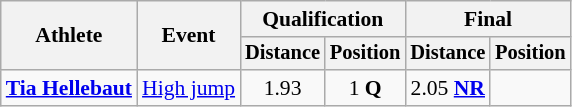<table class=wikitable style="font-size:90%">
<tr>
<th rowspan="2">Athlete</th>
<th rowspan="2">Event</th>
<th colspan="2">Qualification</th>
<th colspan="2">Final</th>
</tr>
<tr style="font-size:95%">
<th>Distance</th>
<th>Position</th>
<th>Distance</th>
<th>Position</th>
</tr>
<tr align=center>
<td align=left><strong><a href='#'>Tia Hellebaut</a></strong></td>
<td align=left><a href='#'>High jump</a></td>
<td>1.93</td>
<td>1 <strong>Q</strong></td>
<td>2.05 <strong><a href='#'>NR</a></strong></td>
<td></td>
</tr>
</table>
